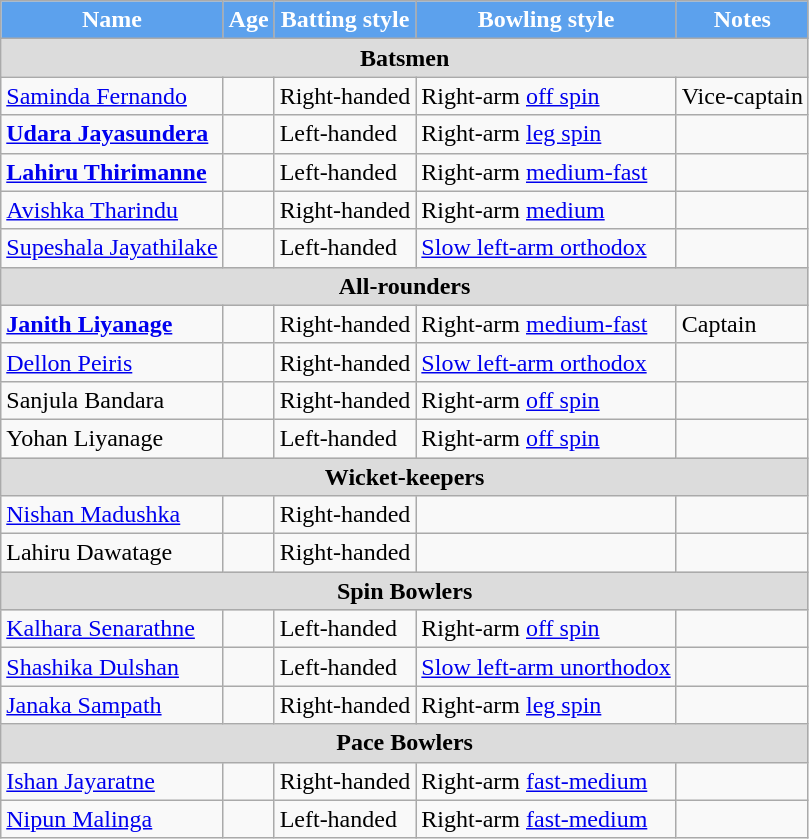<table class="wikitable" style="font-size:100%;">
<tr>
<th style="background:#5ca1ed; color:white" align=centre>Name</th>
<th style="background:#5ca1ed; color:white" align=centre>Age</th>
<th style="background:#5ca1ed; color:white" align=centre>Batting style</th>
<th style="background:#5ca1ed; color:white" align=centre>Bowling style</th>
<th style="background:#5ca1ed; color:white" align=centre>Notes</th>
</tr>
<tr>
<th colspan="5" style="background: #DCDCDC" align="right">Batsmen</th>
</tr>
<tr>
<td><a href='#'>Saminda Fernando</a></td>
<td></td>
<td>Right-handed</td>
<td>Right-arm <a href='#'>off spin</a></td>
<td>Vice-captain</td>
</tr>
<tr>
<td><strong><a href='#'>Udara Jayasundera</a></strong></td>
<td></td>
<td>Left-handed</td>
<td>Right-arm <a href='#'>leg spin</a></td>
<td></td>
</tr>
<tr>
<td><strong><a href='#'>Lahiru Thirimanne</a></strong></td>
<td></td>
<td>Left-handed</td>
<td>Right-arm <a href='#'>medium-fast</a></td>
<td></td>
</tr>
<tr>
<td><a href='#'>Avishka Tharindu</a></td>
<td></td>
<td>Right-handed</td>
<td>Right-arm <a href='#'>medium</a></td>
<td></td>
</tr>
<tr>
<td><a href='#'>Supeshala Jayathilake</a></td>
<td></td>
<td>Left-handed</td>
<td><a href='#'>Slow left-arm orthodox</a></td>
<td></td>
</tr>
<tr>
<th colspan="5" style="background: #DCDCDC" align="right">All-rounders</th>
</tr>
<tr>
<td><strong><a href='#'>Janith Liyanage</a></strong></td>
<td></td>
<td>Right-handed</td>
<td>Right-arm <a href='#'>medium-fast</a></td>
<td>Captain</td>
</tr>
<tr>
<td><a href='#'>Dellon Peiris</a></td>
<td></td>
<td>Right-handed</td>
<td><a href='#'>Slow left-arm orthodox</a></td>
<td></td>
</tr>
<tr>
<td>Sanjula Bandara</td>
<td></td>
<td>Right-handed</td>
<td>Right-arm <a href='#'>off spin</a></td>
<td></td>
</tr>
<tr>
<td>Yohan Liyanage</td>
<td></td>
<td>Left-handed</td>
<td>Right-arm <a href='#'>off spin</a></td>
<td></td>
</tr>
<tr>
<th colspan="5" style="background: #DCDCDC" align="right">Wicket-keepers</th>
</tr>
<tr>
<td><a href='#'>Nishan Madushka</a></td>
<td></td>
<td>Right-handed</td>
<td></td>
<td></td>
</tr>
<tr>
<td>Lahiru Dawatage</td>
<td></td>
<td>Right-handed</td>
<td></td>
<td></td>
</tr>
<tr>
<th colspan="5" style="background: #DCDCDC" align="right">Spin Bowlers</th>
</tr>
<tr>
<td><a href='#'>Kalhara Senarathne</a></td>
<td></td>
<td>Left-handed</td>
<td>Right-arm <a href='#'>off spin</a></td>
<td></td>
</tr>
<tr>
<td><a href='#'>Shashika Dulshan</a></td>
<td></td>
<td>Left-handed</td>
<td><a href='#'>Slow left-arm unorthodox</a></td>
<td></td>
</tr>
<tr>
<td><a href='#'>Janaka Sampath</a></td>
<td></td>
<td>Right-handed</td>
<td>Right-arm <a href='#'>leg spin</a></td>
<td></td>
</tr>
<tr>
<th colspan="5" style="background: #DCDCDC" align="right">Pace Bowlers</th>
</tr>
<tr>
<td><a href='#'>Ishan Jayaratne</a></td>
<td></td>
<td>Right-handed</td>
<td>Right-arm <a href='#'>fast-medium</a></td>
<td></td>
</tr>
<tr>
<td><a href='#'>Nipun Malinga</a></td>
<td></td>
<td>Left-handed</td>
<td>Right-arm <a href='#'>fast-medium</a></td>
<td></td>
</tr>
</table>
